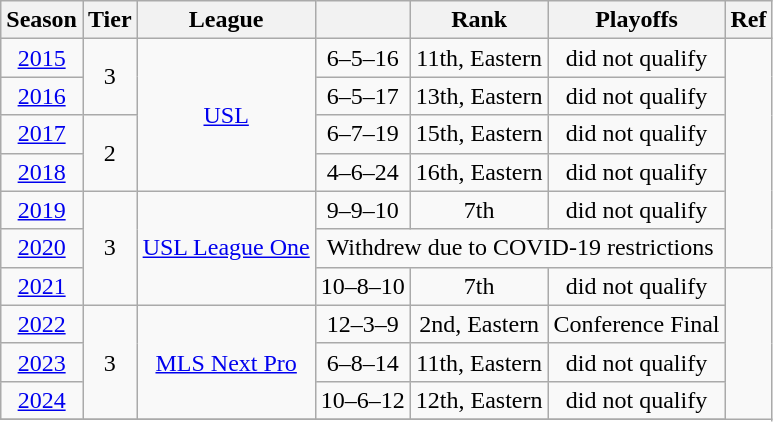<table class="wikitable" style="text-align: center;">
<tr>
<th>Season</th>
<th>Tier</th>
<th>League</th>
<th></th>
<th>Rank</th>
<th>Playoffs</th>
<th>Ref</th>
</tr>
<tr>
<td><a href='#'>2015</a></td>
<td rowspan="2">3</td>
<td rowspan="4"><a href='#'>USL</a></td>
<td>6–5–16</td>
<td>11th, Eastern</td>
<td>did not qualify</td>
<td rowspan="6"></td>
</tr>
<tr>
<td><a href='#'>2016</a></td>
<td>6–5–17</td>
<td>13th, Eastern</td>
<td>did not qualify</td>
</tr>
<tr>
<td><a href='#'>2017</a></td>
<td rowspan="2">2</td>
<td>6–7–19</td>
<td>15th, Eastern</td>
<td>did not qualify</td>
</tr>
<tr>
<td><a href='#'>2018</a></td>
<td>4–6–24</td>
<td>16th, Eastern</td>
<td>did not qualify</td>
</tr>
<tr>
<td><a href='#'>2019</a></td>
<td rowspan="3">3</td>
<td rowspan="3"><a href='#'>USL League One</a></td>
<td>9–9–10</td>
<td>7th</td>
<td>did not qualify</td>
</tr>
<tr>
<td><a href='#'>2020</a></td>
<td colspan="3" align=center>Withdrew due to COVID-19 restrictions</td>
</tr>
<tr>
<td><a href='#'>2021</a></td>
<td>10–8–10</td>
<td>7th</td>
<td>did not qualify</td>
</tr>
<tr>
<td><a href='#'>2022</a></td>
<td rowspan="3">3</td>
<td rowspan="3"><a href='#'>MLS Next Pro</a></td>
<td>12–3–9</td>
<td>2nd, Eastern</td>
<td>Conference Final</td>
</tr>
<tr>
<td><a href='#'>2023</a></td>
<td>6–8–14</td>
<td>11th, Eastern</td>
<td>did not qualify</td>
</tr>
<tr>
<td><a href='#'>2024</a></td>
<td>10–6–12</td>
<td>12th, Eastern</td>
<td>did not qualify</td>
</tr>
<tr>
</tr>
</table>
